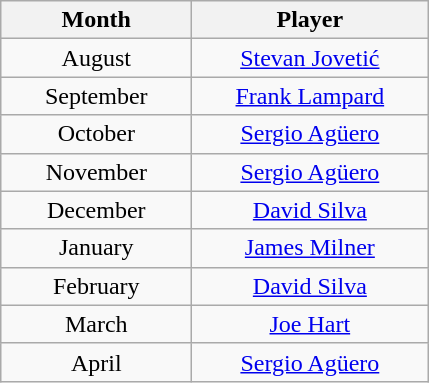<table class="wikitable">
<tr>
<th style="width:120px;">Month</th>
<th style="width:150px;">Player</th>
</tr>
<tr>
<td style="text-align:center;">August</td>
<td style="text-align:center;"> <a href='#'>Stevan Jovetić</a></td>
</tr>
<tr>
<td style="text-align:center;">September</td>
<td style="text-align:center;"> <a href='#'>Frank Lampard</a></td>
</tr>
<tr>
<td style="text-align:center;">October</td>
<td style="text-align:center;"> <a href='#'>Sergio Agüero</a></td>
</tr>
<tr>
<td style="text-align:center;">November</td>
<td style="text-align:center;"> <a href='#'>Sergio Agüero</a></td>
</tr>
<tr>
<td style="text-align:center;">December</td>
<td style="text-align:center;"> <a href='#'>David Silva</a></td>
</tr>
<tr>
<td style="text-align:center;">January</td>
<td style="text-align:center;"> <a href='#'>James Milner</a></td>
</tr>
<tr>
<td style="text-align:center;">February</td>
<td style="text-align:center;"> <a href='#'>David Silva</a></td>
</tr>
<tr>
<td style="text-align:center;">March</td>
<td style="text-align:center;"> <a href='#'>Joe Hart</a></td>
</tr>
<tr>
<td style="text-align:center;">April</td>
<td style="text-align:center;"> <a href='#'>Sergio Agüero</a></td>
</tr>
</table>
